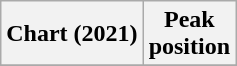<table class="wikitable plainrowheaders" style="text-align:center">
<tr>
<th scope="col">Chart (2021)</th>
<th scope="col">Peak<br>position</th>
</tr>
<tr>
</tr>
</table>
